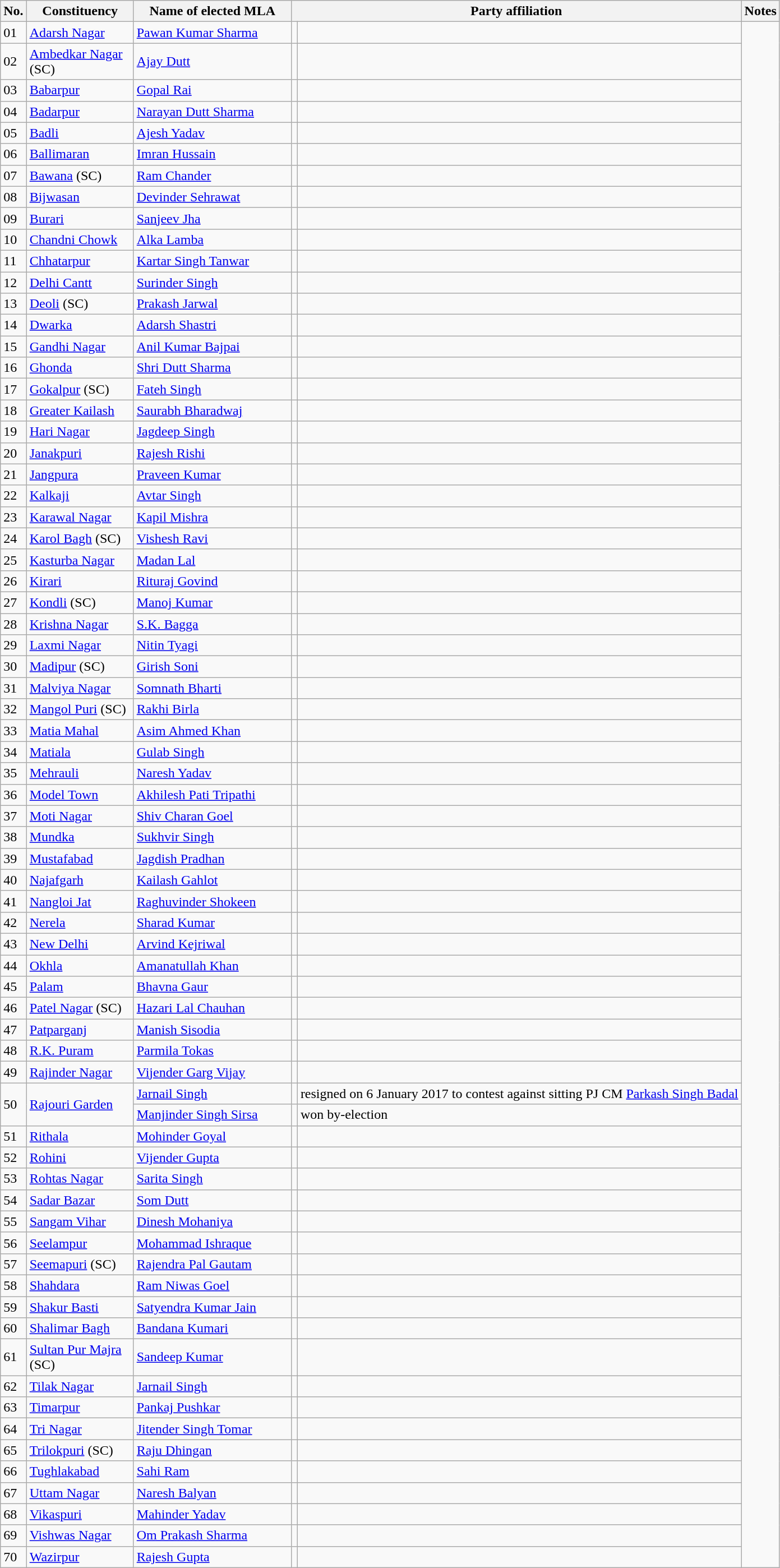<table class="sortable wikitable">
<tr>
<th>No.</th>
<th style="width:120px">Constituency</th>
<th style="width:180px">Name of elected MLA</th>
<th colspan="2">Party affiliation</th>
<th>Notes</th>
</tr>
<tr>
<td>01</td>
<td><a href='#'>Adarsh Nagar</a></td>
<td><a href='#'>Pawan Kumar Sharma</a></td>
<td></td>
<td></td>
</tr>
<tr>
<td>02</td>
<td><a href='#'>Ambedkar  Nagar</a> (SC)</td>
<td><a href='#'>Ajay Dutt</a></td>
<td></td>
<td></td>
</tr>
<tr>
<td>03</td>
<td><a href='#'>Babarpur</a></td>
<td><a href='#'>Gopal Rai</a></td>
<td></td>
<td></td>
</tr>
<tr>
<td>04</td>
<td><a href='#'>Badarpur</a></td>
<td><a href='#'>Narayan Dutt Sharma</a></td>
<td></td>
<td></td>
</tr>
<tr>
<td>05</td>
<td><a href='#'>Badli</a></td>
<td><a href='#'>Ajesh Yadav</a></td>
<td></td>
<td></td>
</tr>
<tr>
<td>06</td>
<td><a href='#'>Ballimaran</a></td>
<td><a href='#'>Imran Hussain</a></td>
<td></td>
<td></td>
</tr>
<tr>
<td>07</td>
<td><a href='#'>Bawana</a> (SC)</td>
<td><a href='#'>Ram Chander</a></td>
<td></td>
<td></td>
</tr>
<tr>
<td>08</td>
<td><a href='#'>Bijwasan</a></td>
<td><a href='#'>Devinder Sehrawat</a></td>
<td></td>
<td></td>
</tr>
<tr>
<td>09</td>
<td><a href='#'>Burari</a></td>
<td><a href='#'>Sanjeev Jha</a></td>
<td></td>
<td></td>
</tr>
<tr>
<td>10</td>
<td><a href='#'>Chandni Chowk</a></td>
<td><a href='#'>Alka Lamba</a></td>
<td></td>
<td></td>
</tr>
<tr>
<td>11</td>
<td><a href='#'>Chhatarpur</a></td>
<td><a href='#'>Kartar Singh Tanwar</a></td>
<td></td>
<td></td>
</tr>
<tr>
<td>12</td>
<td><a href='#'>Delhi Cantt</a></td>
<td><a href='#'>Surinder Singh</a></td>
<td></td>
<td></td>
</tr>
<tr>
<td>13</td>
<td><a href='#'>Deoli</a> (SC)</td>
<td><a href='#'>Prakash Jarwal</a></td>
<td></td>
<td></td>
</tr>
<tr>
<td>14</td>
<td><a href='#'>Dwarka</a></td>
<td><a href='#'>Adarsh Shastri</a></td>
<td></td>
<td></td>
</tr>
<tr>
<td>15</td>
<td><a href='#'>Gandhi Nagar</a></td>
<td><a href='#'>Anil Kumar Bajpai</a></td>
<td></td>
<td></td>
</tr>
<tr>
<td>16</td>
<td><a href='#'>Ghonda</a></td>
<td><a href='#'>Shri Dutt Sharma</a></td>
<td></td>
<td></td>
</tr>
<tr>
<td>17</td>
<td><a href='#'>Gokalpur</a> (SC)</td>
<td><a href='#'>Fateh Singh</a></td>
<td></td>
<td></td>
</tr>
<tr>
<td>18</td>
<td><a href='#'>Greater Kailash</a></td>
<td><a href='#'>Saurabh Bharadwaj</a></td>
<td></td>
<td></td>
</tr>
<tr>
<td>19</td>
<td><a href='#'>Hari Nagar</a></td>
<td><a href='#'>Jagdeep Singh</a></td>
<td></td>
<td></td>
</tr>
<tr>
<td>20</td>
<td><a href='#'>Janakpuri</a></td>
<td><a href='#'>Rajesh Rishi</a></td>
<td></td>
<td></td>
</tr>
<tr>
<td>21</td>
<td><a href='#'>Jangpura</a></td>
<td><a href='#'>Praveen Kumar</a></td>
<td></td>
<td></td>
</tr>
<tr>
<td>22</td>
<td><a href='#'>Kalkaji</a></td>
<td><a href='#'>Avtar Singh</a></td>
<td></td>
<td></td>
</tr>
<tr>
<td>23</td>
<td><a href='#'>Karawal Nagar</a></td>
<td><a href='#'>Kapil Mishra</a></td>
<td></td>
<td></td>
</tr>
<tr>
<td>24</td>
<td><a href='#'>Karol Bagh</a> (SC)</td>
<td><a href='#'>Vishesh Ravi</a></td>
<td></td>
<td></td>
</tr>
<tr>
<td>25</td>
<td><a href='#'>Kasturba Nagar</a></td>
<td><a href='#'>Madan Lal</a></td>
<td></td>
<td></td>
</tr>
<tr>
<td>26</td>
<td><a href='#'>Kirari</a></td>
<td><a href='#'>Rituraj Govind</a></td>
<td></td>
<td></td>
</tr>
<tr>
<td>27</td>
<td><a href='#'>Kondli</a> (SC)</td>
<td><a href='#'>Manoj Kumar</a></td>
<td></td>
<td></td>
</tr>
<tr>
<td>28</td>
<td><a href='#'>Krishna Nagar</a></td>
<td><a href='#'>S.K. Bagga</a></td>
<td></td>
<td></td>
</tr>
<tr>
<td>29</td>
<td><a href='#'>Laxmi Nagar</a></td>
<td><a href='#'>Nitin Tyagi</a></td>
<td></td>
<td></td>
</tr>
<tr>
<td>30</td>
<td><a href='#'>Madipur</a> (SC)</td>
<td><a href='#'>Girish Soni</a></td>
<td></td>
<td></td>
</tr>
<tr>
<td>31</td>
<td><a href='#'>Malviya Nagar</a></td>
<td><a href='#'>Somnath Bharti</a></td>
<td></td>
<td></td>
</tr>
<tr>
<td>32</td>
<td><a href='#'>Mangol Puri</a> (SC)</td>
<td><a href='#'>Rakhi Birla</a></td>
<td></td>
<td></td>
</tr>
<tr>
<td>33</td>
<td><a href='#'>Matia Mahal</a></td>
<td><a href='#'>Asim Ahmed Khan</a></td>
<td></td>
<td></td>
</tr>
<tr>
<td>34</td>
<td><a href='#'>Matiala</a></td>
<td><a href='#'>Gulab Singh</a></td>
<td></td>
<td></td>
</tr>
<tr>
<td>35</td>
<td><a href='#'>Mehrauli</a></td>
<td><a href='#'>Naresh Yadav</a></td>
<td></td>
<td></td>
</tr>
<tr>
<td>36</td>
<td><a href='#'>Model Town</a></td>
<td><a href='#'>Akhilesh Pati Tripathi</a></td>
<td></td>
<td></td>
</tr>
<tr>
<td>37</td>
<td><a href='#'>Moti Nagar</a></td>
<td><a href='#'>Shiv Charan Goel</a></td>
<td></td>
<td></td>
</tr>
<tr>
<td>38</td>
<td><a href='#'>Mundka</a></td>
<td><a href='#'>Sukhvir Singh</a></td>
<td></td>
<td></td>
</tr>
<tr>
<td>39</td>
<td><a href='#'>Mustafabad</a></td>
<td><a href='#'>Jagdish Pradhan</a></td>
<td></td>
<td></td>
</tr>
<tr>
<td>40</td>
<td><a href='#'>Najafgarh</a></td>
<td><a href='#'>Kailash Gahlot</a></td>
<td></td>
<td></td>
</tr>
<tr>
<td>41</td>
<td><a href='#'>Nangloi Jat</a></td>
<td><a href='#'>Raghuvinder Shokeen</a></td>
<td></td>
<td></td>
</tr>
<tr>
<td>42</td>
<td><a href='#'>Nerela</a></td>
<td><a href='#'>Sharad Kumar</a></td>
<td></td>
<td></td>
</tr>
<tr>
<td>43</td>
<td><a href='#'>New Delhi</a></td>
<td><a href='#'>Arvind Kejriwal</a></td>
<td></td>
<td></td>
</tr>
<tr>
<td>44</td>
<td><a href='#'>Okhla</a></td>
<td><a href='#'>Amanatullah Khan</a></td>
<td></td>
<td></td>
</tr>
<tr>
<td>45</td>
<td><a href='#'>Palam</a></td>
<td><a href='#'>Bhavna Gaur</a></td>
<td></td>
<td></td>
</tr>
<tr>
<td>46</td>
<td><a href='#'>Patel Nagar</a> (SC)</td>
<td><a href='#'>Hazari Lal Chauhan</a></td>
<td></td>
<td></td>
</tr>
<tr>
<td>47</td>
<td><a href='#'>Patparganj</a></td>
<td><a href='#'>Manish Sisodia</a></td>
<td></td>
<td></td>
</tr>
<tr>
<td>48</td>
<td><a href='#'>R.K. Puram</a></td>
<td><a href='#'>Parmila Tokas</a></td>
<td></td>
<td></td>
</tr>
<tr>
<td>49</td>
<td><a href='#'>Rajinder Nagar</a></td>
<td><a href='#'>Vijender Garg Vijay</a></td>
<td></td>
<td></td>
</tr>
<tr>
<td rowspan="2">50</td>
<td rowspan="2"><a href='#'>Rajouri Garden</a></td>
<td><a href='#'>Jarnail Singh</a></td>
<td></td>
<td>resigned on 6 January 2017 to contest against sitting PJ CM <a href='#'>Parkash Singh Badal</a></td>
</tr>
<tr>
<td><a href='#'>Manjinder Singh Sirsa</a></td>
<td></td>
<td>won by-election</td>
</tr>
<tr>
<td>51</td>
<td><a href='#'>Rithala</a></td>
<td><a href='#'>Mohinder Goyal</a></td>
<td></td>
<td></td>
</tr>
<tr>
<td>52</td>
<td><a href='#'>Rohini</a></td>
<td><a href='#'>Vijender Gupta</a></td>
<td></td>
<td></td>
</tr>
<tr>
<td>53</td>
<td><a href='#'>Rohtas Nagar</a></td>
<td><a href='#'>Sarita Singh</a></td>
<td></td>
<td></td>
</tr>
<tr>
<td>54</td>
<td><a href='#'>Sadar Bazar</a></td>
<td><a href='#'>Som Dutt</a></td>
<td></td>
<td></td>
</tr>
<tr>
<td>55</td>
<td><a href='#'>Sangam Vihar</a></td>
<td><a href='#'>Dinesh Mohaniya</a></td>
<td></td>
<td></td>
</tr>
<tr>
<td>56</td>
<td><a href='#'>Seelampur</a></td>
<td><a href='#'>Mohammad Ishraque</a></td>
<td></td>
<td></td>
</tr>
<tr>
<td>57</td>
<td><a href='#'>Seemapuri</a> (SC)</td>
<td><a href='#'>Rajendra Pal Gautam</a></td>
<td></td>
<td></td>
</tr>
<tr>
<td>58</td>
<td><a href='#'>Shahdara</a></td>
<td><a href='#'>Ram Niwas Goel</a></td>
<td></td>
<td></td>
</tr>
<tr>
<td>59</td>
<td><a href='#'>Shakur Basti</a></td>
<td><a href='#'>Satyendra Kumar Jain</a></td>
<td></td>
<td></td>
</tr>
<tr>
<td>60</td>
<td><a href='#'>Shalimar Bagh</a></td>
<td><a href='#'>Bandana Kumari</a></td>
<td></td>
<td></td>
</tr>
<tr>
<td>61</td>
<td><a href='#'>Sultan Pur Majra</a> (SC)</td>
<td><a href='#'>Sandeep Kumar</a></td>
<td></td>
<td></td>
</tr>
<tr>
<td>62</td>
<td><a href='#'>Tilak Nagar</a></td>
<td><a href='#'>Jarnail Singh</a></td>
<td></td>
<td></td>
</tr>
<tr>
<td>63</td>
<td><a href='#'>Timarpur</a></td>
<td><a href='#'>Pankaj Pushkar</a></td>
<td></td>
<td></td>
</tr>
<tr>
<td>64</td>
<td><a href='#'>Tri Nagar</a></td>
<td><a href='#'>Jitender Singh Tomar</a></td>
<td></td>
<td></td>
</tr>
<tr>
<td>65</td>
<td><a href='#'>Trilokpuri</a> (SC)</td>
<td><a href='#'>Raju Dhingan</a></td>
<td></td>
<td></td>
</tr>
<tr>
<td>66</td>
<td><a href='#'>Tughlakabad</a></td>
<td><a href='#'>Sahi Ram</a></td>
<td></td>
<td></td>
</tr>
<tr>
<td>67</td>
<td><a href='#'>Uttam Nagar</a></td>
<td><a href='#'>Naresh Balyan</a></td>
<td></td>
<td></td>
</tr>
<tr>
<td>68</td>
<td><a href='#'>Vikaspuri</a></td>
<td><a href='#'>Mahinder Yadav</a></td>
<td></td>
<td></td>
</tr>
<tr>
<td>69</td>
<td><a href='#'>Vishwas Nagar</a></td>
<td><a href='#'>Om Prakash Sharma</a></td>
<td></td>
<td></td>
</tr>
<tr>
<td>70</td>
<td><a href='#'>Wazirpur</a></td>
<td><a href='#'>Rajesh Gupta</a></td>
<td></td>
<td></td>
</tr>
</table>
